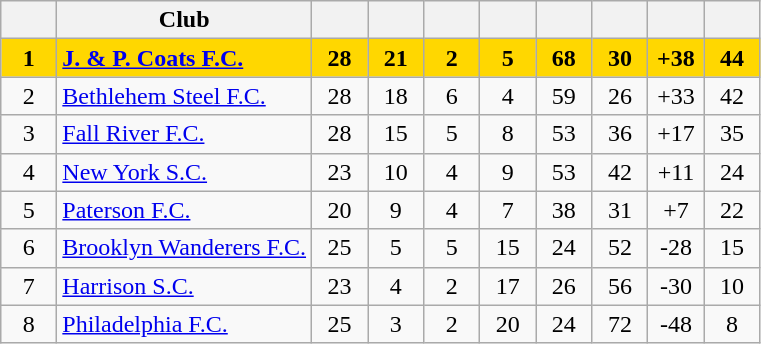<table class="wikitable" style="text-align:center">
<tr>
<th width=30></th>
<th>Club</th>
<th width=30></th>
<th width=30></th>
<th width=30></th>
<th width=30></th>
<th width=30></th>
<th width=30></th>
<th width=30></th>
<th width=30></th>
</tr>
<tr bgcolor="gold">
<td><strong>1</strong></td>
<td align=left><strong><a href='#'>J. & P. Coats F.C.</a></strong></td>
<td><strong>28</strong></td>
<td><strong>21</strong></td>
<td><strong>2</strong></td>
<td><strong>5</strong></td>
<td><strong>68</strong></td>
<td><strong>30</strong></td>
<td><strong>+38</strong></td>
<td><strong>44</strong></td>
</tr>
<tr>
<td>2</td>
<td align=left><a href='#'>Bethlehem Steel F.C.</a></td>
<td>28</td>
<td>18</td>
<td>6</td>
<td>4</td>
<td>59</td>
<td>26</td>
<td>+33</td>
<td>42</td>
</tr>
<tr>
<td>3</td>
<td align=left><a href='#'>Fall River F.C.</a></td>
<td>28</td>
<td>15</td>
<td>5</td>
<td>8</td>
<td>53</td>
<td>36</td>
<td>+17</td>
<td>35</td>
</tr>
<tr>
<td>4</td>
<td align=left><a href='#'>New York S.C.</a></td>
<td>23</td>
<td>10</td>
<td>4</td>
<td>9</td>
<td>53</td>
<td>42</td>
<td>+11</td>
<td>24</td>
</tr>
<tr>
<td>5</td>
<td align=left><a href='#'>Paterson F.C.</a></td>
<td>20</td>
<td>9</td>
<td>4</td>
<td>7</td>
<td>38</td>
<td>31</td>
<td>+7</td>
<td>22</td>
</tr>
<tr>
<td>6</td>
<td align=left><a href='#'>Brooklyn Wanderers F.C.</a></td>
<td>25</td>
<td>5</td>
<td>5</td>
<td>15</td>
<td>24</td>
<td>52</td>
<td>-28</td>
<td>15</td>
</tr>
<tr>
<td>7</td>
<td align=left><a href='#'>Harrison S.C.</a></td>
<td>23</td>
<td>4</td>
<td>2</td>
<td>17</td>
<td>26</td>
<td>56</td>
<td>-30</td>
<td>10</td>
</tr>
<tr>
<td>8</td>
<td align=left><a href='#'>Philadelphia F.C.</a></td>
<td>25</td>
<td>3</td>
<td>2</td>
<td>20</td>
<td>24</td>
<td>72</td>
<td>-48</td>
<td>8</td>
</tr>
</table>
